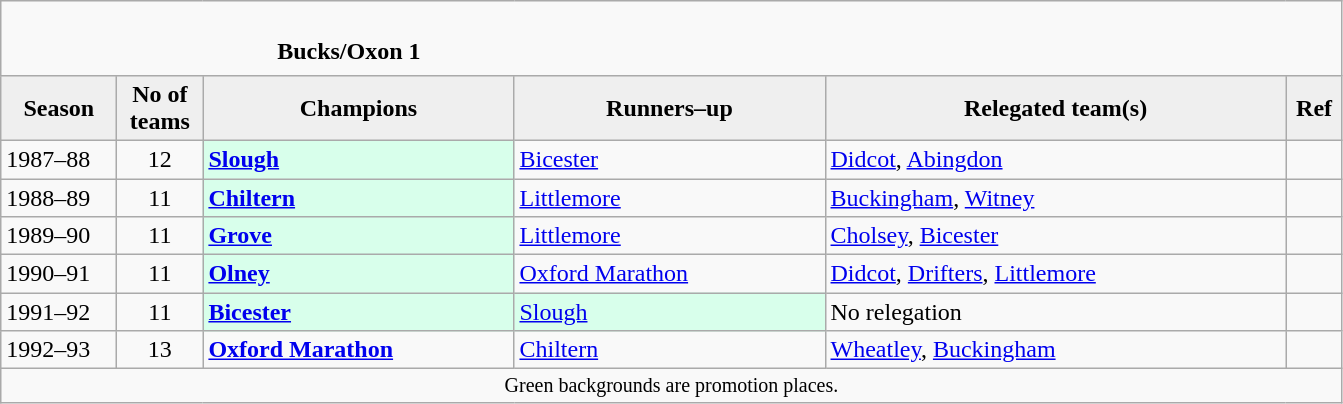<table class="wikitable" style="text-align: left;">
<tr>
<td colspan="11" cellpadding="0" cellspacing="0"><br><table border="0" style="width:100%;" cellpadding="0" cellspacing="0">
<tr>
<td style="width:20%; border:0;"></td>
<td style="border:0;"><strong>Bucks/Oxon 1</strong></td>
<td style="width:20%; border:0;"></td>
</tr>
</table>
</td>
</tr>
<tr>
<th style="background:#efefef; width:70px;">Season</th>
<th style="background:#efefef; width:50px;">No of teams</th>
<th style="background:#efefef; width:200px;">Champions</th>
<th style="background:#efefef; width:200px;">Runners–up</th>
<th style="background:#efefef; width:300px;">Relegated team(s)</th>
<th style="background:#efefef; width:30px;">Ref</th>
</tr>
<tr align=left>
<td>1987–88</td>
<td style="text-align: center;">12</td>
<td style="background:#d8ffeb;"><strong><a href='#'>Slough</a></strong></td>
<td><a href='#'>Bicester</a></td>
<td><a href='#'>Didcot</a>, <a href='#'>Abingdon</a></td>
<td></td>
</tr>
<tr>
<td>1988–89</td>
<td style="text-align: center;">11</td>
<td style="background:#d8ffeb;"><strong><a href='#'>Chiltern</a></strong></td>
<td><a href='#'>Littlemore</a></td>
<td><a href='#'>Buckingham</a>, <a href='#'>Witney</a></td>
<td></td>
</tr>
<tr>
<td>1989–90</td>
<td style="text-align: center;">11</td>
<td style="background:#d8ffeb;"><strong><a href='#'>Grove</a></strong></td>
<td><a href='#'>Littlemore</a></td>
<td><a href='#'>Cholsey</a>, <a href='#'>Bicester</a></td>
<td></td>
</tr>
<tr>
<td>1990–91</td>
<td style="text-align: center;">11</td>
<td style="background:#d8ffeb;"><strong><a href='#'>Olney</a></strong></td>
<td><a href='#'>Oxford Marathon</a></td>
<td><a href='#'>Didcot</a>, <a href='#'>Drifters</a>, <a href='#'>Littlemore</a></td>
<td></td>
</tr>
<tr>
<td>1991–92</td>
<td style="text-align: center;">11</td>
<td style="background:#d8ffeb;"><strong><a href='#'>Bicester</a></strong></td>
<td style="background:#d8ffeb;"><a href='#'>Slough</a></td>
<td>No relegation</td>
<td></td>
</tr>
<tr>
<td>1992–93</td>
<td style="text-align: center;">13</td>
<td><strong><a href='#'>Oxford Marathon</a></strong></td>
<td><a href='#'>Chiltern</a></td>
<td><a href='#'>Wheatley</a>, <a href='#'>Buckingham</a></td>
<td></td>
</tr>
<tr>
<td colspan="15"  style="border:0; font-size:smaller; text-align:center;">Green backgrounds are promotion places.</td>
</tr>
</table>
